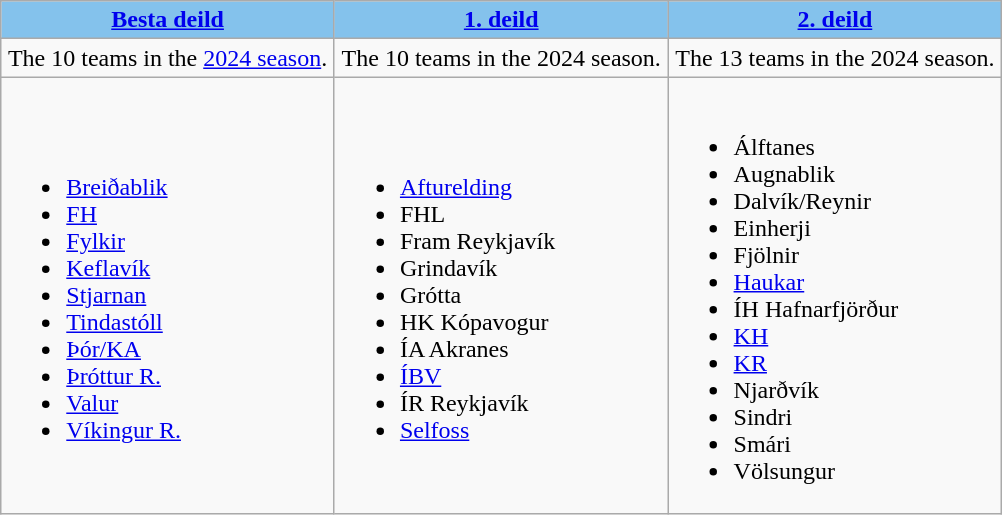<table class="wikitable toptextcells">
<tr style="background-color:#84C2EC; text-align:center">
<td style="width:33%"><strong><a href='#'>Besta deild</a></strong></td>
<td style="width:33%"><strong><a href='#'>1. deild</a></strong></td>
<td style="width:33%"><strong><a href='#'>2. deild</a></strong></td>
</tr>
<tr style="text-align:center">
<td>The 10 teams in the <a href='#'>2024 season</a>.</td>
<td>The 10 teams in the 2024 season.</td>
<td>The 13 teams in the 2024 season.</td>
</tr>
<tr>
<td><br><ul><li><a href='#'>Breiðablik</a></li><li><a href='#'>FH</a></li><li><a href='#'>Fylkir</a></li><li><a href='#'>Keflavík</a></li><li><a href='#'>Stjarnan</a></li><li><a href='#'>Tindastóll</a></li><li><a href='#'>Þór/KA</a></li><li><a href='#'>Þróttur R.</a></li><li><a href='#'>Valur</a></li><li><a href='#'>Víkingur R.</a></li></ul></td>
<td><br><ul><li><a href='#'>Afturelding</a></li><li>FHL</li><li>Fram Reykjavík</li><li>Grindavík</li><li>Grótta</li><li>HK Kópavogur</li><li>ÍA Akranes</li><li><a href='#'>ÍBV</a></li><li>ÍR Reykjavík</li><li><a href='#'>Selfoss</a></li></ul></td>
<td><br><ul><li>Álftanes</li><li>Augnablik</li><li>Dalvík/Reynir</li><li>Einherji</li><li>Fjölnir</li><li><a href='#'>Haukar</a></li><li>ÍH Hafnarfjörður</li><li><a href='#'>KH</a></li><li><a href='#'>KR</a></li><li>Njarðvík</li><li>Sindri</li><li>Smári</li><li>Völsungur</li></ul></td>
</tr>
</table>
